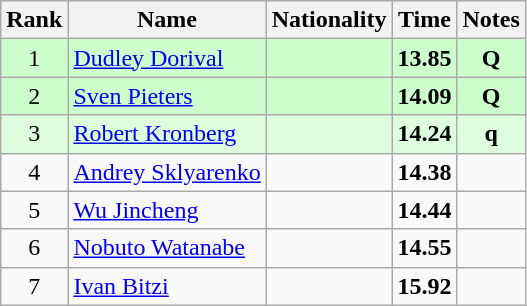<table class="wikitable sortable" style="text-align:center">
<tr>
<th>Rank</th>
<th>Name</th>
<th>Nationality</th>
<th>Time</th>
<th>Notes</th>
</tr>
<tr bgcolor=ccffcc>
<td>1</td>
<td align=left><a href='#'>Dudley Dorival</a></td>
<td align=left></td>
<td><strong>13.85</strong></td>
<td><strong>Q</strong></td>
</tr>
<tr bgcolor=ccffcc>
<td>2</td>
<td align=left><a href='#'>Sven Pieters</a></td>
<td align=left></td>
<td><strong>14.09</strong></td>
<td><strong>Q</strong></td>
</tr>
<tr bgcolor=ddffdd>
<td>3</td>
<td align=left><a href='#'>Robert Kronberg</a></td>
<td align=left></td>
<td><strong>14.24</strong></td>
<td><strong>q</strong></td>
</tr>
<tr>
<td>4</td>
<td align=left><a href='#'>Andrey Sklyarenko</a></td>
<td align=left></td>
<td><strong>14.38</strong></td>
<td></td>
</tr>
<tr>
<td>5</td>
<td align=left><a href='#'>Wu Jincheng</a></td>
<td align=left></td>
<td><strong>14.44</strong></td>
<td></td>
</tr>
<tr>
<td>6</td>
<td align=left><a href='#'>Nobuto Watanabe</a></td>
<td align=left></td>
<td><strong>14.55</strong></td>
<td></td>
</tr>
<tr>
<td>7</td>
<td align=left><a href='#'>Ivan Bitzi</a></td>
<td align=left></td>
<td><strong>15.92</strong></td>
<td></td>
</tr>
</table>
